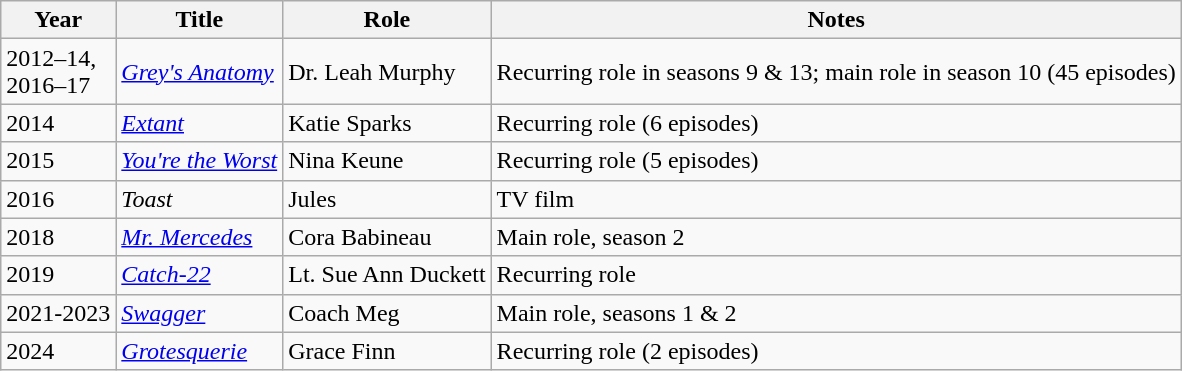<table class="wikitable">
<tr>
<th>Year</th>
<th>Title</th>
<th>Role</th>
<th class="unsortable">Notes</th>
</tr>
<tr>
<td>2012–14, <br>2016–17</td>
<td><em><a href='#'>Grey's Anatomy</a></em></td>
<td>Dr. Leah Murphy</td>
<td>Recurring role in seasons 9 & 13; main role in season 10 (45 episodes)</td>
</tr>
<tr>
<td>2014</td>
<td><em><a href='#'>Extant</a></em></td>
<td>Katie Sparks</td>
<td>Recurring role (6 episodes)</td>
</tr>
<tr>
<td>2015</td>
<td><em><a href='#'>You're the Worst</a></em></td>
<td>Nina Keune</td>
<td>Recurring role (5 episodes)</td>
</tr>
<tr>
<td>2016</td>
<td><em>Toast</em></td>
<td>Jules</td>
<td>TV film</td>
</tr>
<tr>
<td>2018</td>
<td><a href='#'><em>Mr. Mercedes</em></a></td>
<td>Cora Babineau</td>
<td>Main role, season 2</td>
</tr>
<tr>
<td>2019</td>
<td><a href='#'><em>Catch-22</em></a></td>
<td>Lt. Sue Ann Duckett</td>
<td>Recurring role</td>
</tr>
<tr>
<td>2021-2023</td>
<td><em><a href='#'>Swagger</a></em></td>
<td>Coach Meg</td>
<td>Main role, seasons 1 & 2</td>
</tr>
<tr>
<td>2024</td>
<td><em><a href='#'>Grotesquerie</a></em></td>
<td>Grace Finn</td>
<td>Recurring role (2 episodes)</td>
</tr>
</table>
